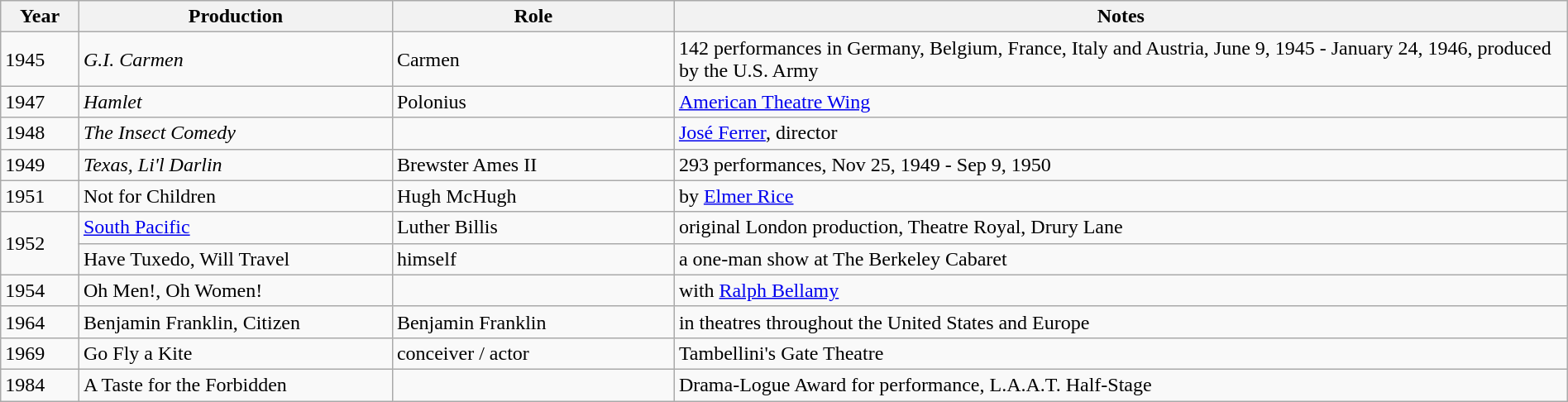<table class="wikitable" width=100%>
<tr>
<th width=5%>Year</th>
<th width=20%>Production</th>
<th width=18%>Role</th>
<th width=57%>Notes</th>
</tr>
<tr>
<td>1945</td>
<td><em>G.I. Carmen</em></td>
<td>Carmen</td>
<td>142 performances in Germany, Belgium, France, Italy and Austria, June 9, 1945 - January 24, 1946, produced by the U.S. Army</td>
</tr>
<tr>
<td>1947</td>
<td><em>Hamlet</em></td>
<td>Polonius</td>
<td><a href='#'>American Theatre Wing</a></td>
</tr>
<tr>
<td>1948</td>
<td><em>The Insect Comedy</em></td>
<td></td>
<td><a href='#'>José Ferrer</a>, director</td>
</tr>
<tr>
<td>1949</td>
<td><em>Texas, Li'l Darlin<strong></td>
<td>Brewster Ames II</td>
<td>293 performances, Nov 25, 1949 - Sep 9, 1950</td>
</tr>
<tr>
<td>1951</td>
<td></em>Not for Children<em></td>
<td>Hugh McHugh</td>
<td>by <a href='#'>Elmer Rice</a></td>
</tr>
<tr>
<td rowspan="2">1952</td>
<td></em><a href='#'>South Pacific</a><em></td>
<td>Luther Billis</td>
<td>original London production, Theatre Royal, Drury Lane</td>
</tr>
<tr>
<td></em>Have Tuxedo, Will Travel<em></td>
<td>himself</td>
<td>a one-man show at The Berkeley Cabaret</td>
</tr>
<tr>
<td>1954</td>
<td></em>Oh Men!, Oh Women!<em></td>
<td></td>
<td>with <a href='#'>Ralph Bellamy</a></td>
</tr>
<tr>
<td>1964</td>
<td></em>Benjamin Franklin, Citizen<em></td>
<td>Benjamin Franklin</td>
<td>in theatres throughout the United States and Europe</td>
</tr>
<tr>
<td>1969</td>
<td></em>Go Fly a Kite<em></td>
<td>conceiver / actor</td>
<td>Tambellini's Gate Theatre</td>
</tr>
<tr>
<td>1984</td>
<td></em>A Taste for the Forbidden<em></td>
<td></td>
<td>Drama-Logue Award for performance, L.A.A.T. Half-Stage</td>
</tr>
</table>
